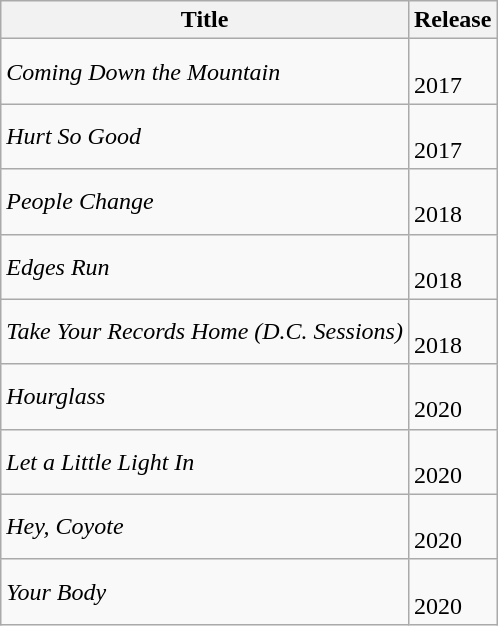<table class="wikitable">
<tr>
<th><strong>Title</strong></th>
<th><strong>Release</strong></th>
</tr>
<tr>
<td><em>Coming Down the Mountain</em></td>
<td><br>2017</td>
</tr>
<tr>
<td><em>Hurt So Good</em></td>
<td><br>2017</td>
</tr>
<tr>
<td><em>People Change</em></td>
<td><br>2018</td>
</tr>
<tr>
<td><em>Edges Run</em></td>
<td><br>2018</td>
</tr>
<tr>
<td><em>Take Your Records Home (D.C. Sessions)</em></td>
<td><br>2018</td>
</tr>
<tr>
<td><em>Hourglass</em></td>
<td><br>2020</td>
</tr>
<tr>
<td><em>Let a Little Light In</em></td>
<td><br>2020</td>
</tr>
<tr>
<td><em>Hey, Coyote</em></td>
<td><br>2020</td>
</tr>
<tr>
<td><em>Your Body</em></td>
<td><br>2020</td>
</tr>
</table>
